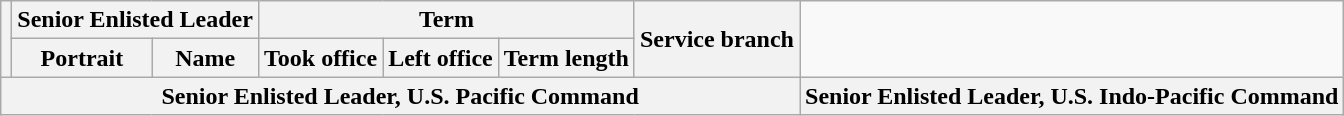<table class="wikitable sortable">
<tr>
<th rowspan=2></th>
<th colspan=2>Senior Enlisted Leader</th>
<th colspan=3>Term</th>
<th rowspan=2>Service branch</th>
</tr>
<tr>
<th>Portrait</th>
<th>Name</th>
<th>Took office</th>
<th>Left office</th>
<th>Term length</th>
</tr>
<tr>
<th colspan=7 align=center>Senior Enlisted Leader, U.S. Pacific Command<br>




</th>
<th colspan=7 align=center>Senior Enlisted Leader, U.S. Indo-Pacific Command<br>


</th>
</tr>
</table>
